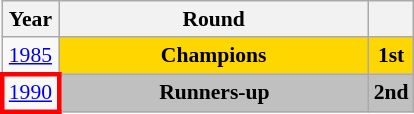<table class="wikitable" style="text-align: center; font-size:90%">
<tr>
<th>Year</th>
<th style="width:200px">Round</th>
<th></th>
</tr>
<tr>
<td><a href='#'>1985</a></td>
<td bgcolor=Gold><strong>Champions</strong></td>
<td bgcolor=Gold><strong>1st</strong></td>
</tr>
<tr>
<td style="border: 3px solid red"><a href='#'>1990</a></td>
<td bgcolor=Silver><strong>Runners-up</strong></td>
<td bgcolor=Silver><strong>2nd</strong></td>
</tr>
</table>
